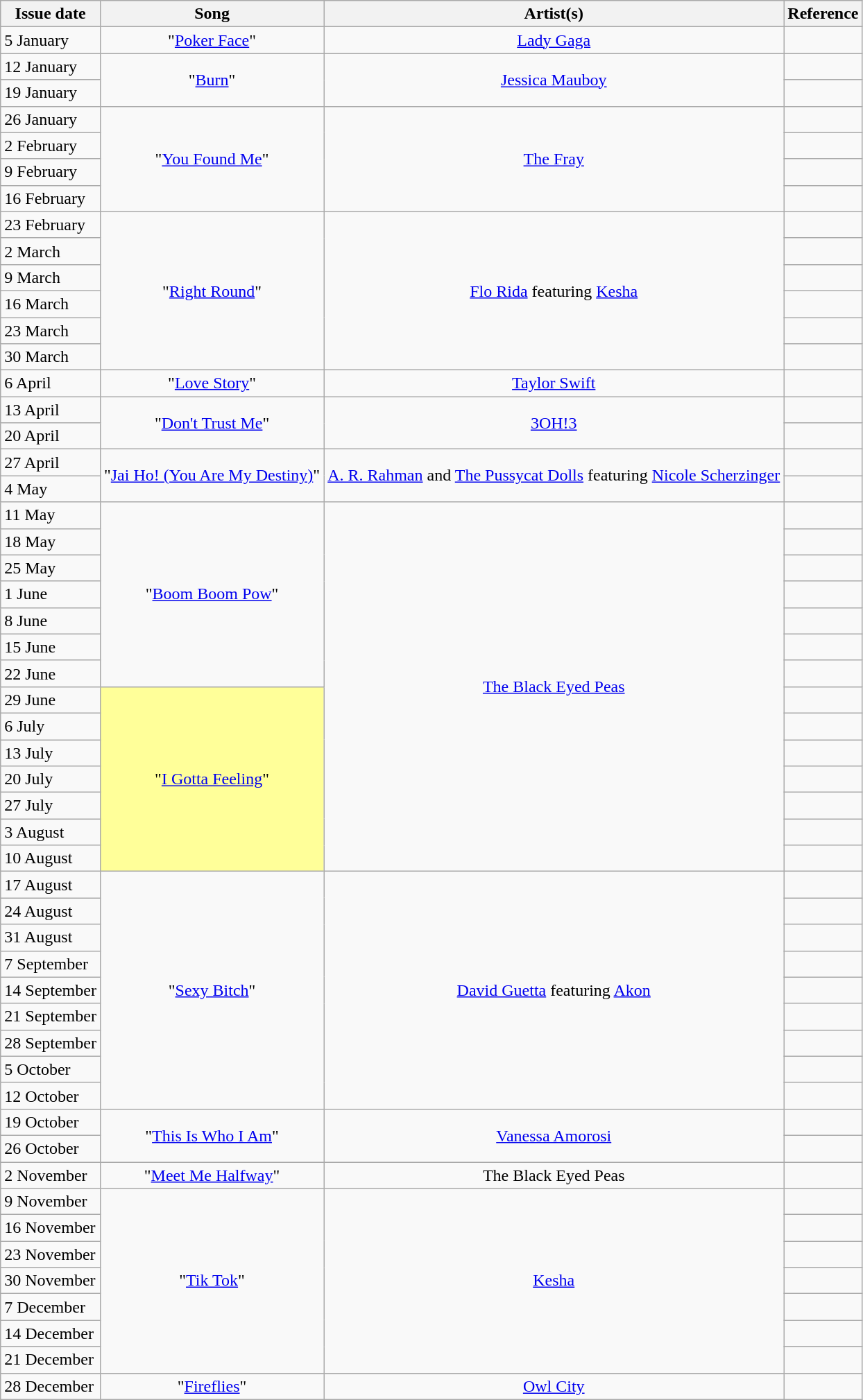<table class="wikitable">
<tr>
<th>Issue date</th>
<th>Song</th>
<th>Artist(s)</th>
<th>Reference</th>
</tr>
<tr>
<td align="left">5 January</td>
<td align="center">"<a href='#'>Poker Face</a>"</td>
<td align="center"><a href='#'>Lady Gaga</a></td>
<td align="center"></td>
</tr>
<tr>
<td align="left">12 January</td>
<td align="center" rowspan="2">"<a href='#'>Burn</a>"</td>
<td align="center" rowspan="2"><a href='#'>Jessica Mauboy</a></td>
<td align="center"></td>
</tr>
<tr>
<td align="left">19 January</td>
<td align="center"></td>
</tr>
<tr>
<td align="left">26 January</td>
<td align="center" rowspan="4">"<a href='#'>You Found Me</a>"</td>
<td align="center" rowspan="4"><a href='#'>The Fray</a></td>
<td align="center"></td>
</tr>
<tr>
<td align="left">2 February</td>
<td align="center"></td>
</tr>
<tr>
<td align="left">9 February</td>
<td align="center"></td>
</tr>
<tr>
<td align="left">16 February</td>
<td align="center"></td>
</tr>
<tr>
<td align="left">23 February</td>
<td align="center" rowspan="6">"<a href='#'>Right Round</a>"</td>
<td align="center" rowspan="6"><a href='#'>Flo Rida</a> featuring <a href='#'>Kesha</a></td>
<td align="center"></td>
</tr>
<tr>
<td align="left">2 March</td>
<td align="center"></td>
</tr>
<tr>
<td align="left">9 March</td>
<td align="center"></td>
</tr>
<tr>
<td align="left">16 March</td>
<td align="center"></td>
</tr>
<tr>
<td align="left">23 March</td>
<td align="center"></td>
</tr>
<tr>
<td align="left">30 March</td>
<td align="center"></td>
</tr>
<tr>
<td align="left">6 April</td>
<td align="center">"<a href='#'>Love Story</a>"</td>
<td align="center"><a href='#'>Taylor Swift</a></td>
<td align="center"></td>
</tr>
<tr>
<td align="left">13 April</td>
<td align="center" rowspan="2">"<a href='#'>Don't Trust Me</a>"</td>
<td align="center" rowspan="2"><a href='#'>3OH!3</a></td>
<td align="center"></td>
</tr>
<tr>
<td align="left">20 April</td>
<td align="center"></td>
</tr>
<tr>
<td align="left">27 April</td>
<td align="center" rowspan="2">"<a href='#'>Jai Ho! (You Are My Destiny)</a>"</td>
<td align="center" rowspan="2"><a href='#'>A. R. Rahman</a> and <a href='#'>The Pussycat Dolls</a> featuring <a href='#'>Nicole Scherzinger</a></td>
<td align="center"></td>
</tr>
<tr>
<td align="left">4 May</td>
<td align="center"></td>
</tr>
<tr>
<td align="left">11 May</td>
<td align="center" rowspan="7">"<a href='#'>Boom Boom Pow</a>"</td>
<td align="center" rowspan="14"><a href='#'>The Black Eyed Peas</a></td>
<td align="center"></td>
</tr>
<tr>
<td align="left">18 May</td>
<td align="center"></td>
</tr>
<tr>
<td align="left">25 May</td>
<td align="center"></td>
</tr>
<tr>
<td align="left">1 June</td>
<td align="center"></td>
</tr>
<tr>
<td align="left">8 June</td>
<td align="center"></td>
</tr>
<tr>
<td align="left">15 June</td>
<td align="center"></td>
</tr>
<tr>
<td align="left">22 June</td>
<td align="center"></td>
</tr>
<tr>
<td align="left">29 June</td>
<td bgcolor=#FFFF99 align="center" rowspan="7">"<a href='#'>I Gotta Feeling</a>"</td>
<td align="center"></td>
</tr>
<tr>
<td align="left">6 July</td>
<td align="center"></td>
</tr>
<tr>
<td align="left">13 July</td>
<td align="center"></td>
</tr>
<tr>
<td align="left">20 July</td>
<td align="center"></td>
</tr>
<tr>
<td align="left">27 July</td>
<td align="center"></td>
</tr>
<tr>
<td align="left">3 August</td>
<td align="center"></td>
</tr>
<tr>
<td align="left">10 August</td>
<td align="center"></td>
</tr>
<tr>
<td align="left">17 August</td>
<td align="center" rowspan="9">"<a href='#'>Sexy Bitch</a>"</td>
<td align="center" rowspan="9"><a href='#'>David Guetta</a> featuring <a href='#'>Akon</a></td>
<td align="center"></td>
</tr>
<tr>
<td align="left">24 August</td>
<td align="center"></td>
</tr>
<tr>
<td align="left">31 August</td>
<td align="center"></td>
</tr>
<tr>
<td align="left">7 September</td>
<td align="center"></td>
</tr>
<tr>
<td align="left">14 September</td>
<td align="center"></td>
</tr>
<tr>
<td align="left">21 September</td>
<td align="center"></td>
</tr>
<tr>
<td align="left">28 September</td>
<td align="center"></td>
</tr>
<tr>
<td align="left">5 October</td>
<td align="center"></td>
</tr>
<tr>
<td align="left">12 October</td>
<td align="center"></td>
</tr>
<tr>
<td align="left">19 October</td>
<td align="center" rowspan="2">"<a href='#'>This Is Who I Am</a>"</td>
<td align="center" rowspan="2"><a href='#'>Vanessa Amorosi</a></td>
<td align="center"></td>
</tr>
<tr>
<td align="left">26 October</td>
<td align="center"></td>
</tr>
<tr>
<td align="left">2 November</td>
<td align="center">"<a href='#'>Meet Me Halfway</a>"</td>
<td align="center">The Black Eyed Peas</td>
<td align="center"></td>
</tr>
<tr>
<td align="left">9 November</td>
<td align="center" rowspan="7">"<a href='#'>Tik Tok</a>"</td>
<td align="center" rowspan="7"><a href='#'>Kesha</a></td>
<td align="center"></td>
</tr>
<tr>
<td align="left">16 November</td>
<td align="center"></td>
</tr>
<tr>
<td align="left">23 November</td>
<td align="center"></td>
</tr>
<tr>
<td align="left">30 November</td>
<td align="center"></td>
</tr>
<tr>
<td align="left">7 December</td>
<td align="center"></td>
</tr>
<tr>
<td align="left">14 December</td>
<td align="center"></td>
</tr>
<tr>
<td align="left">21 December</td>
<td align="center"></td>
</tr>
<tr>
<td align="left">28 December</td>
<td align="center">"<a href='#'>Fireflies</a>"</td>
<td align="center"><a href='#'>Owl City</a></td>
<td align="center"></td>
</tr>
</table>
